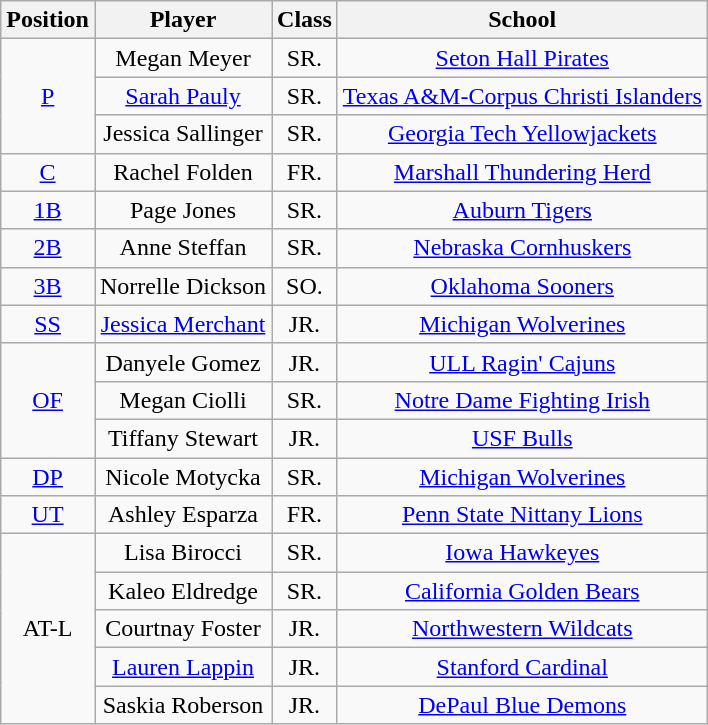<table class="wikitable">
<tr>
<th>Position</th>
<th>Player</th>
<th>Class</th>
<th>School</th>
</tr>
<tr align=center>
<td rowspan=3><a href='#'>P</a></td>
<td>Megan Meyer</td>
<td>SR.</td>
<td><a href='#'>Seton Hall Pirates</a></td>
</tr>
<tr align=center>
<td><a href='#'>Sarah Pauly</a></td>
<td>SR.</td>
<td><a href='#'>Texas A&M-Corpus Christi Islanders</a></td>
</tr>
<tr align=center>
<td>Jessica Sallinger</td>
<td>SR.</td>
<td><a href='#'>Georgia Tech Yellowjackets</a></td>
</tr>
<tr align=center>
<td rowspan=1><a href='#'>C</a></td>
<td>Rachel Folden</td>
<td>FR.</td>
<td><a href='#'>Marshall Thundering Herd</a></td>
</tr>
<tr align=center>
<td rowspan=1><a href='#'>1B</a></td>
<td>Page Jones</td>
<td>SR.</td>
<td><a href='#'>Auburn Tigers</a></td>
</tr>
<tr align=center>
<td rowspan=1><a href='#'>2B</a></td>
<td>Anne Steffan</td>
<td>SR.</td>
<td><a href='#'>Nebraska Cornhuskers</a></td>
</tr>
<tr align=center>
<td rowspan=1><a href='#'>3B</a></td>
<td>Norrelle Dickson</td>
<td>SO.</td>
<td><a href='#'>Oklahoma Sooners</a></td>
</tr>
<tr align=center>
<td rowspan=1><a href='#'>SS</a></td>
<td><a href='#'>Jessica Merchant</a></td>
<td>JR.</td>
<td><a href='#'>Michigan Wolverines</a></td>
</tr>
<tr align=center>
<td rowspan=3><a href='#'>OF</a></td>
<td>Danyele Gomez</td>
<td>JR.</td>
<td><a href='#'>ULL Ragin' Cajuns</a></td>
</tr>
<tr align=center>
<td>Megan Ciolli</td>
<td>SR.</td>
<td><a href='#'>Notre Dame Fighting Irish</a></td>
</tr>
<tr align=center>
<td>Tiffany Stewart</td>
<td>JR.</td>
<td><a href='#'>USF Bulls</a></td>
</tr>
<tr align=center>
<td rowspan=1><a href='#'>DP</a></td>
<td>Nicole Motycka</td>
<td>SR.</td>
<td><a href='#'>Michigan Wolverines</a></td>
</tr>
<tr align=center>
<td rowspan=1><a href='#'>UT</a></td>
<td>Ashley Esparza</td>
<td>FR.</td>
<td><a href='#'>Penn State Nittany Lions</a></td>
</tr>
<tr align=center>
<td rowspan=6>AT-L</td>
<td>Lisa Birocci</td>
<td>SR.</td>
<td><a href='#'>Iowa Hawkeyes</a></td>
</tr>
<tr align=center>
<td>Kaleo Eldredge</td>
<td>SR.</td>
<td><a href='#'>California Golden Bears</a></td>
</tr>
<tr align=center>
<td>Courtnay Foster</td>
<td>JR.</td>
<td><a href='#'>Northwestern Wildcats</a></td>
</tr>
<tr align=center>
<td><a href='#'>Lauren Lappin</a></td>
<td>JR.</td>
<td><a href='#'>Stanford Cardinal</a></td>
</tr>
<tr align=center>
<td>Saskia Roberson</td>
<td>JR.</td>
<td><a href='#'>DePaul Blue Demons</a></td>
</tr>
</table>
